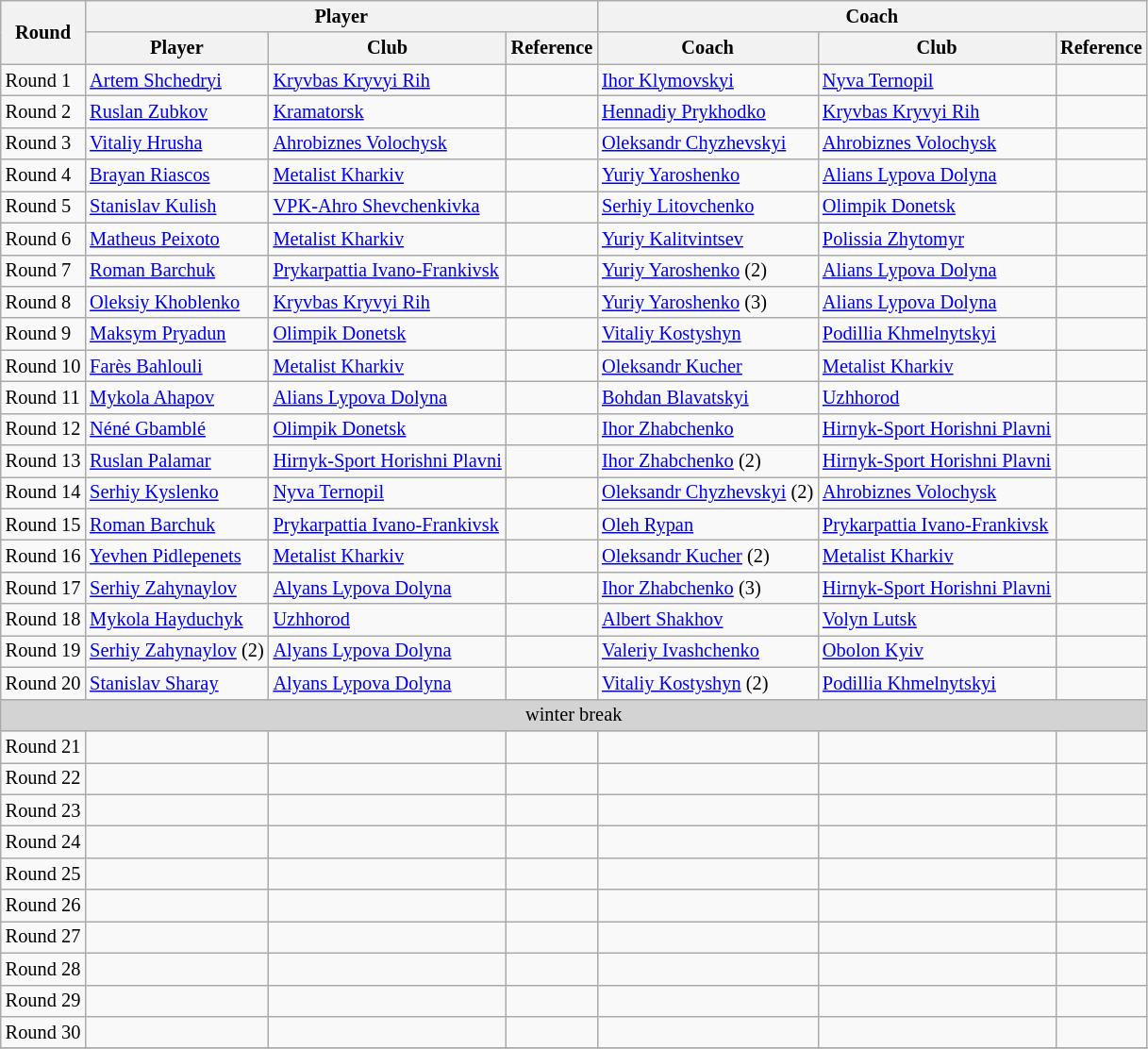<table class="wikitable collapsible autocollapse" style="text-align:left; font-size:85%">
<tr>
<th rowspan="2">Round</th>
<th colspan="3">Player</th>
<th colspan="3">Coach</th>
</tr>
<tr>
<th>Player</th>
<th>Club</th>
<th>Reference</th>
<th>Coach</th>
<th>Club</th>
<th>Reference</th>
</tr>
<tr>
<td>Round 1</td>
<td> <a href='#'>Artem Shchedryi</a></td>
<td><a href='#'>Kryvbas Kryvyi Rih</a></td>
<td align=center></td>
<td> <a href='#'>Ihor Klymovskyi</a></td>
<td><a href='#'>Nyva Ternopil</a></td>
<td align=center></td>
</tr>
<tr>
<td>Round 2</td>
<td> <a href='#'>Ruslan Zubkov</a></td>
<td><a href='#'>Kramatorsk</a></td>
<td align=center></td>
<td> <a href='#'>Hennadiy Prykhodko</a></td>
<td><a href='#'>Kryvbas Kryvyi Rih</a></td>
<td align=center></td>
</tr>
<tr>
<td>Round 3</td>
<td> <a href='#'>Vitaliy Hrusha</a></td>
<td><a href='#'>Ahrobiznes Volochysk</a></td>
<td align=center></td>
<td> <a href='#'>Oleksandr Chyzhevskyi</a></td>
<td><a href='#'>Ahrobiznes Volochysk</a></td>
<td align=center></td>
</tr>
<tr>
<td>Round 4</td>
<td> <a href='#'>Brayan Riascos</a></td>
<td><a href='#'>Metalist Kharkiv</a></td>
<td align=center></td>
<td> <a href='#'>Yuriy Yaroshenko</a></td>
<td><a href='#'>Alians Lypova Dolyna</a></td>
<td align=center></td>
</tr>
<tr>
<td>Round 5</td>
<td> <a href='#'>Stanislav Kulish</a></td>
<td><a href='#'>VPK-Ahro Shevchenkivka</a></td>
<td align=center></td>
<td> <a href='#'>Serhiy Litovchenko</a></td>
<td><a href='#'>Olimpik Donetsk</a></td>
<td align=center></td>
</tr>
<tr>
<td>Round 6</td>
<td> <a href='#'>Matheus Peixoto</a></td>
<td><a href='#'>Metalist Kharkiv</a></td>
<td align=center></td>
<td> <a href='#'>Yuriy Kalitvintsev</a></td>
<td><a href='#'>Polissia Zhytomyr</a></td>
<td align=center></td>
</tr>
<tr>
<td>Round 7</td>
<td> <a href='#'>Roman Barchuk</a></td>
<td><a href='#'>Prykarpattia Ivano-Frankivsk</a></td>
<td align=center></td>
<td> <a href='#'>Yuriy Yaroshenko</a> (2)</td>
<td><a href='#'>Alians Lypova Dolyna</a></td>
<td align=center></td>
</tr>
<tr>
<td>Round 8</td>
<td> <a href='#'>Oleksiy Khoblenko</a></td>
<td><a href='#'>Kryvbas Kryvyi Rih</a></td>
<td align=center></td>
<td> <a href='#'>Yuriy Yaroshenko</a> (3)</td>
<td><a href='#'>Alians Lypova Dolyna</a></td>
<td align=center></td>
</tr>
<tr>
<td>Round 9</td>
<td> <a href='#'>Maksym Pryadun</a></td>
<td><a href='#'>Olimpik Donetsk</a></td>
<td align=center></td>
<td> <a href='#'>Vitaliy Kostyshyn</a></td>
<td><a href='#'>Podillia Khmelnytskyi</a></td>
<td align=center></td>
</tr>
<tr>
<td>Round 10</td>
<td> <a href='#'>Farès Bahlouli</a></td>
<td><a href='#'>Metalist Kharkiv</a></td>
<td align=center></td>
<td> <a href='#'>Oleksandr Kucher</a></td>
<td><a href='#'>Metalist Kharkiv</a></td>
<td align=center></td>
</tr>
<tr>
<td>Round 11</td>
<td> <a href='#'>Mykola Ahapov</a></td>
<td><a href='#'>Alians Lypova Dolyna</a></td>
<td align=center></td>
<td> <a href='#'>Bohdan Blavatskyi</a></td>
<td><a href='#'>Uzhhorod</a></td>
<td align=center></td>
</tr>
<tr>
<td>Round 12</td>
<td> <a href='#'>Néné Gbamblé</a></td>
<td><a href='#'>Olimpik Donetsk</a></td>
<td align=center></td>
<td> <a href='#'>Ihor Zhabchenko</a></td>
<td><a href='#'>Hirnyk-Sport Horishni Plavni</a></td>
<td align=center></td>
</tr>
<tr>
<td>Round 13</td>
<td> <a href='#'>Ruslan Palamar</a></td>
<td><a href='#'>Hirnyk-Sport Horishni Plavni</a></td>
<td align=center></td>
<td> <a href='#'>Ihor Zhabchenko</a> (2)</td>
<td><a href='#'>Hirnyk-Sport Horishni Plavni</a></td>
<td align=center></td>
</tr>
<tr>
<td>Round 14</td>
<td> <a href='#'>Serhiy Kyslenko</a></td>
<td><a href='#'>Nyva Ternopil</a></td>
<td align=center></td>
<td> <a href='#'>Oleksandr Chyzhevskyi</a> (2)</td>
<td><a href='#'>Ahrobiznes Volochysk</a></td>
<td align=center></td>
</tr>
<tr>
<td>Round 15</td>
<td> <a href='#'>Roman Barchuk</a></td>
<td><a href='#'>Prykarpattia Ivano-Frankivsk</a></td>
<td align=center></td>
<td> <a href='#'>Oleh Rypan</a></td>
<td><a href='#'>Prykarpattia Ivano-Frankivsk</a></td>
<td align=center></td>
</tr>
<tr>
<td>Round 16</td>
<td> <a href='#'>Yevhen Pidlepenets</a></td>
<td><a href='#'>Metalist Kharkiv</a></td>
<td align=center></td>
<td> <a href='#'>Oleksandr Kucher</a> (2)</td>
<td><a href='#'>Metalist Kharkiv</a></td>
<td align=center></td>
</tr>
<tr>
<td>Round 17</td>
<td> <a href='#'>Serhiy Zahynaylov</a></td>
<td><a href='#'>Alyans Lypova Dolyna</a></td>
<td align=center></td>
<td> <a href='#'>Ihor Zhabchenko</a> (3)</td>
<td><a href='#'>Hirnyk-Sport Horishni Plavni</a></td>
<td align=center></td>
</tr>
<tr>
<td>Round 18</td>
<td> <a href='#'>Mykola Hayduchyk</a></td>
<td><a href='#'>Uzhhorod</a></td>
<td align=center></td>
<td> <a href='#'>Albert Shakhov</a></td>
<td><a href='#'>Volyn Lutsk</a></td>
<td align=center></td>
</tr>
<tr>
<td>Round 19</td>
<td> <a href='#'>Serhiy Zahynaylov</a> (2)</td>
<td><a href='#'>Alyans Lypova Dolyna</a></td>
<td align=center></td>
<td> <a href='#'>Valeriy Ivashchenko</a></td>
<td><a href='#'>Obolon Kyiv</a></td>
<td align=center></td>
</tr>
<tr>
<td>Round 20</td>
<td> <a href='#'>Stanislav Sharay</a></td>
<td><a href='#'>Alyans Lypova Dolyna</a></td>
<td align=center></td>
<td> <a href='#'>Vitaliy Kostyshyn</a> (2)</td>
<td><a href='#'>Podillia Khmelnytskyi</a></td>
<td align=center></td>
</tr>
<tr>
<td colspan=7 align=center bgcolor=lightgrey>winter break</td>
</tr>
<tr>
<td>Round 21</td>
<td></td>
<td></td>
<td align=center></td>
<td></td>
<td></td>
<td align=center></td>
</tr>
<tr>
<td>Round 22</td>
<td></td>
<td></td>
<td align=center></td>
<td></td>
<td></td>
<td align=center></td>
</tr>
<tr>
<td>Round 23</td>
<td></td>
<td></td>
<td align=center></td>
<td></td>
<td></td>
<td align=center></td>
</tr>
<tr>
<td>Round 24</td>
<td></td>
<td></td>
<td align=center></td>
<td></td>
<td></td>
<td align=center></td>
</tr>
<tr>
<td>Round 25</td>
<td></td>
<td></td>
<td align=center></td>
<td></td>
<td></td>
<td align=center></td>
</tr>
<tr>
<td>Round 26</td>
<td></td>
<td></td>
<td align=center></td>
<td></td>
<td></td>
<td align=center></td>
</tr>
<tr>
<td>Round 27</td>
<td></td>
<td></td>
<td align=center></td>
<td></td>
<td></td>
<td align=center></td>
</tr>
<tr>
<td>Round 28</td>
<td></td>
<td></td>
<td align=center></td>
<td></td>
<td></td>
<td align=center></td>
</tr>
<tr>
<td>Round 29</td>
<td></td>
<td></td>
<td align=center></td>
<td></td>
<td></td>
<td align=center></td>
</tr>
<tr>
<td>Round 30</td>
<td></td>
<td></td>
<td align=center></td>
<td></td>
<td></td>
<td align=center></td>
</tr>
<tr>
</tr>
</table>
